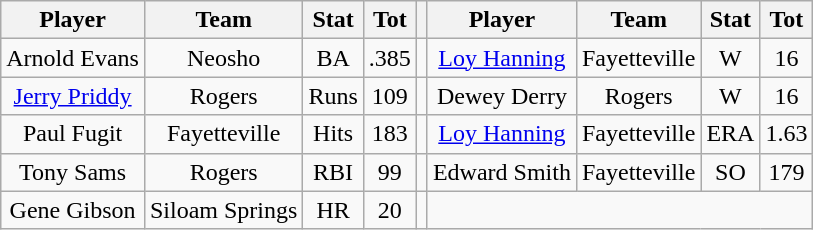<table class="wikitable" style="text-align:center">
<tr>
<th>Player</th>
<th>Team</th>
<th>Stat</th>
<th>Tot</th>
<th></th>
<th>Player</th>
<th>Team</th>
<th>Stat</th>
<th>Tot</th>
</tr>
<tr>
<td>Arnold Evans</td>
<td>Neosho</td>
<td>BA</td>
<td>.385</td>
<td></td>
<td><a href='#'>Loy Hanning</a></td>
<td>Fayetteville</td>
<td>W</td>
<td>16</td>
</tr>
<tr>
<td><a href='#'>Jerry Priddy</a></td>
<td>Rogers</td>
<td>Runs</td>
<td>109</td>
<td></td>
<td>Dewey Derry</td>
<td>Rogers</td>
<td>W</td>
<td>16</td>
</tr>
<tr>
<td>Paul Fugit</td>
<td>Fayetteville</td>
<td>Hits</td>
<td>183</td>
<td></td>
<td><a href='#'>Loy Hanning</a></td>
<td>Fayetteville</td>
<td>ERA</td>
<td>1.63</td>
</tr>
<tr>
<td>Tony Sams</td>
<td>Rogers</td>
<td>RBI</td>
<td>99</td>
<td></td>
<td>Edward Smith</td>
<td>Fayetteville</td>
<td>SO</td>
<td>179</td>
</tr>
<tr>
<td>Gene Gibson</td>
<td>Siloam Springs</td>
<td>HR</td>
<td>20</td>
<td></td>
</tr>
</table>
